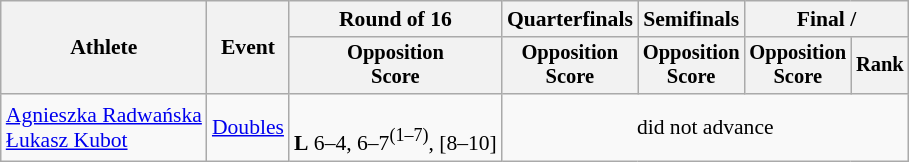<table class=wikitable style="font-size:90%">
<tr>
<th rowspan="2">Athlete</th>
<th rowspan="2">Event</th>
<th>Round of 16</th>
<th>Quarterfinals</th>
<th>Semifinals</th>
<th colspan=2>Final / </th>
</tr>
<tr style="font-size:95%">
<th>Opposition<br>Score</th>
<th>Opposition<br>Score</th>
<th>Opposition<br>Score</th>
<th>Opposition<br>Score</th>
<th>Rank</th>
</tr>
<tr align=center>
<td align=left><a href='#'>Agnieszka Radwańska</a><br><a href='#'>Łukasz Kubot</a></td>
<td align=left><a href='#'>Doubles</a></td>
<td><br><strong>L</strong> 6–4, 6–7<sup>(1–7)</sup>, [8–10]</td>
<td colspan=6>did not advance</td>
</tr>
</table>
